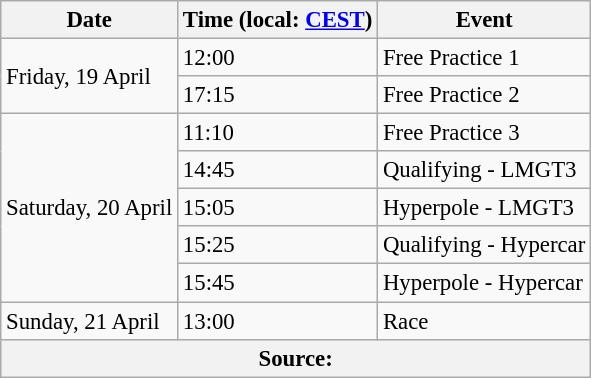<table class="wikitable" style="font-size:95%;">
<tr>
<th>Date</th>
<th>Time (local: <a href='#'>CEST</a>)</th>
<th>Event</th>
</tr>
<tr>
<td rowspan=2>Friday, 19 April</td>
<td>12:00</td>
<td>Free Practice 1</td>
</tr>
<tr>
<td>17:15</td>
<td>Free Practice 2</td>
</tr>
<tr>
<td rowspan=5>Saturday, 20 April</td>
<td>11:10</td>
<td>Free Practice 3</td>
</tr>
<tr>
<td>14:45</td>
<td>Qualifying - LMGT3</td>
</tr>
<tr>
<td>15:05</td>
<td>Hyperpole - LMGT3</td>
</tr>
<tr>
<td>15:25</td>
<td>Qualifying - Hypercar</td>
</tr>
<tr>
<td>15:45</td>
<td>Hyperpole - Hypercar</td>
</tr>
<tr>
<td>Sunday, 21 April</td>
<td>13:00</td>
<td>Race</td>
</tr>
<tr>
<th colspan=3>Source:</th>
</tr>
</table>
